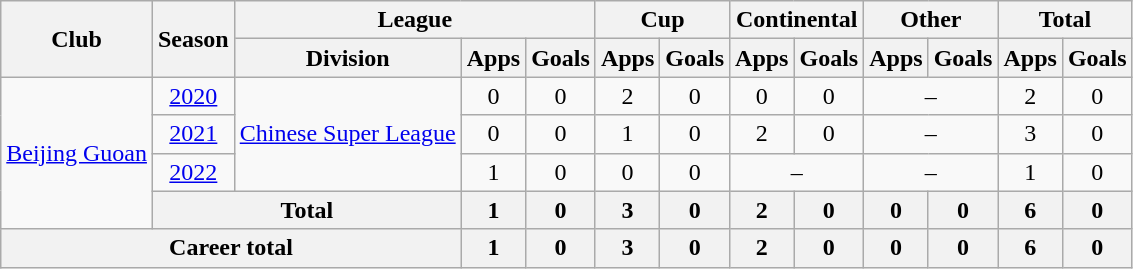<table class="wikitable" style="text-align: center">
<tr>
<th rowspan="2">Club</th>
<th rowspan="2">Season</th>
<th colspan="3">League</th>
<th colspan="2">Cup</th>
<th colspan="2">Continental</th>
<th colspan="2">Other</th>
<th colspan="2">Total</th>
</tr>
<tr>
<th>Division</th>
<th>Apps</th>
<th>Goals</th>
<th>Apps</th>
<th>Goals</th>
<th>Apps</th>
<th>Goals</th>
<th>Apps</th>
<th>Goals</th>
<th>Apps</th>
<th>Goals</th>
</tr>
<tr>
<td rowspan="4"><a href='#'>Beijing Guoan</a></td>
<td><a href='#'>2020</a></td>
<td rowspan="3"><a href='#'>Chinese Super League</a></td>
<td>0</td>
<td>0</td>
<td>2</td>
<td>0</td>
<td>0</td>
<td>0</td>
<td colspan="2">–</td>
<td>2</td>
<td>0</td>
</tr>
<tr>
<td><a href='#'>2021</a></td>
<td>0</td>
<td>0</td>
<td>1</td>
<td>0</td>
<td>2</td>
<td>0</td>
<td colspan="2">–</td>
<td>3</td>
<td>0</td>
</tr>
<tr>
<td><a href='#'>2022</a></td>
<td>1</td>
<td>0</td>
<td>0</td>
<td>0</td>
<td colspan="2">–</td>
<td colspan="2">–</td>
<td>1</td>
<td>0</td>
</tr>
<tr>
<th colspan=2>Total</th>
<th>1</th>
<th>0</th>
<th>3</th>
<th>0</th>
<th>2</th>
<th>0</th>
<th>0</th>
<th>0</th>
<th>6</th>
<th>0</th>
</tr>
<tr>
<th colspan=3>Career total</th>
<th>1</th>
<th>0</th>
<th>3</th>
<th>0</th>
<th>2</th>
<th>0</th>
<th>0</th>
<th>0</th>
<th>6</th>
<th>0</th>
</tr>
</table>
